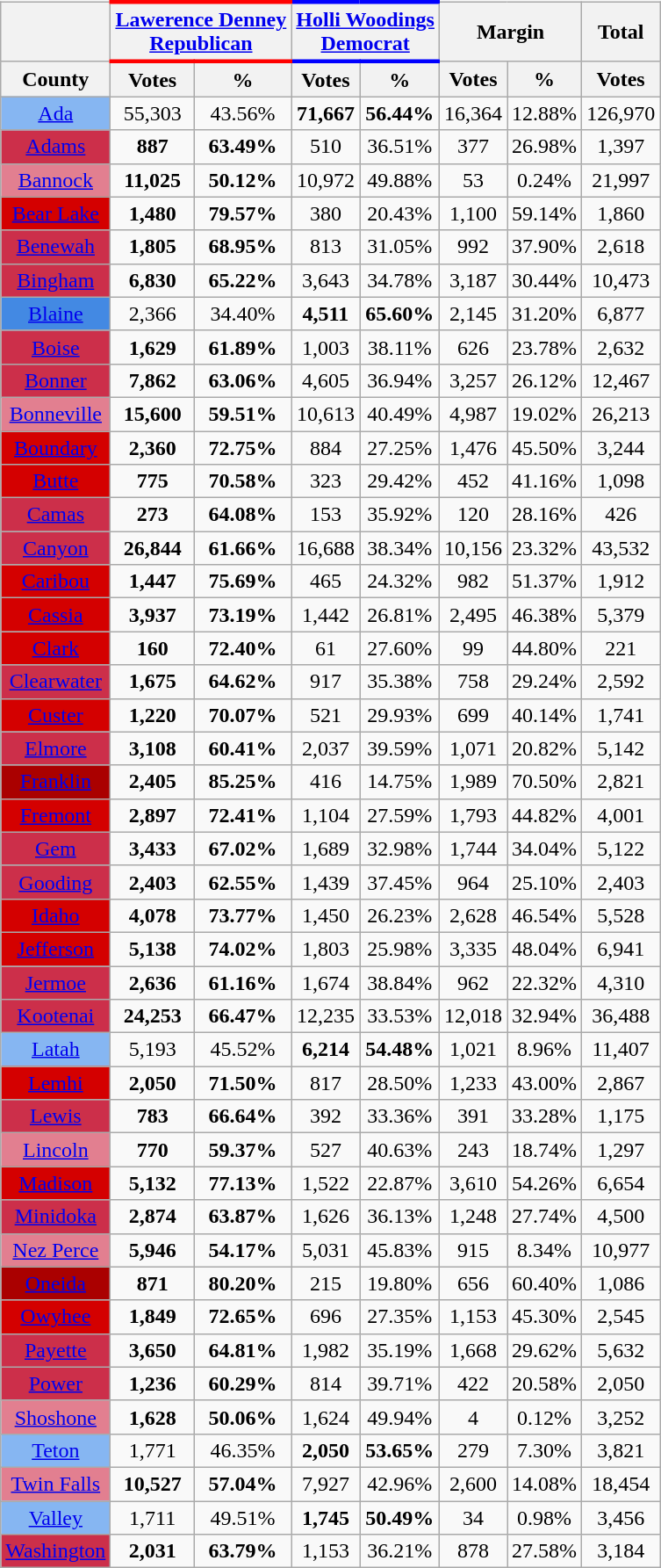<table class="wikitable sortable" style="text-align:center">
<tr>
<th></th>
<th colspan="2" style="border-top:solid #f00 3px; border-bottom:solid #f00 3px;"><a href='#'>Lawerence Denney</a><br><a href='#'>Republican</a></th>
<th colspan="2" style="border-top:solid #00f 3px; border-bottom:solid #00f 3px;"><a href='#'>Holli Woodings</a><br><a href='#'>Democrat</a></th>
<th colspan="2" style="text-align:center;">Margin</th>
<th colspan="1" style="text-align:center;">Total</th>
</tr>
<tr>
<th style="text-align:center;">County</th>
<th style="text-align:center;" data-sort-type="number">Votes</th>
<th style="text-align:center;" data-sort-type="number">%</th>
<th style="text-align:center;" data-sort-type="number">Votes</th>
<th style="text-align:center;" data-sort-type="number">%</th>
<th style="text-align:center;" data-sort-type="number">Votes</th>
<th style="text-align:center;" data-sort-type="number">%</th>
<th style="text-align:center;" data-sort-type="number">Votes</th>
</tr>
<tr>
<td style="background:#86b6f2;"><a href='#'>Ada</a></td>
<td>55,303</td>
<td>43.56%</td>
<td><strong>71,667</strong></td>
<td><strong>56.44%</strong></td>
<td>16,364</td>
<td>12.88%</td>
<td>126,970</td>
</tr>
<tr>
<td style="background:#cc2f4a;"><a href='#'>Adams</a></td>
<td><strong>887</strong></td>
<td><strong>63.49%</strong></td>
<td>510</td>
<td>36.51%</td>
<td>377</td>
<td>26.98%</td>
<td>1,397</td>
</tr>
<tr>
<td style="background:#e27f90;"><a href='#'>Bannock</a></td>
<td><strong>11,025</strong></td>
<td><strong>50.12%</strong></td>
<td>10,972</td>
<td>49.88%</td>
<td>53</td>
<td>0.24%</td>
<td>21,997</td>
</tr>
<tr>
<td style="background:#d40000;"><a href='#'>Bear Lake</a></td>
<td><strong>1,480</strong></td>
<td><strong>79.57%</strong></td>
<td>380</td>
<td>20.43%</td>
<td>1,100</td>
<td>59.14%</td>
<td>1,860</td>
</tr>
<tr>
<td style="background:#cc2f4a;"><a href='#'>Benewah</a></td>
<td><strong>1,805</strong></td>
<td><strong>68.95%</strong></td>
<td>813</td>
<td>31.05%</td>
<td>992</td>
<td>37.90%</td>
<td>2,618</td>
</tr>
<tr>
<td style="background:#cc2f4a;"><a href='#'>Bingham</a></td>
<td><strong>6,830</strong></td>
<td><strong>65.22%</strong></td>
<td>3,643</td>
<td>34.78%</td>
<td>3,187</td>
<td>30.44%</td>
<td>10,473</td>
</tr>
<tr>
<td style="background:#4389e3;"><a href='#'>Blaine</a></td>
<td>2,366</td>
<td>34.40%</td>
<td><strong>4,511</strong></td>
<td><strong>65.60%</strong></td>
<td>2,145</td>
<td>31.20%</td>
<td>6,877</td>
</tr>
<tr>
<td style="background:#cc2f4a;"><a href='#'>Boise</a></td>
<td><strong>1,629</strong></td>
<td><strong>61.89%</strong></td>
<td>1,003</td>
<td>38.11%</td>
<td>626</td>
<td>23.78%</td>
<td>2,632</td>
</tr>
<tr>
<td style="background:#cc2f4a;"><a href='#'>Bonner</a></td>
<td><strong>7,862</strong></td>
<td><strong>63.06%</strong></td>
<td>4,605</td>
<td>36.94%</td>
<td>3,257</td>
<td>26.12%</td>
<td>12,467</td>
</tr>
<tr '>
<td style="background:#e27f90;"><a href='#'>Bonneville</a></td>
<td><strong>15,600</strong></td>
<td><strong>59.51%</strong></td>
<td>10,613</td>
<td>40.49%</td>
<td>4,987</td>
<td>19.02%</td>
<td>26,213</td>
</tr>
<tr>
<td style="background:#d40000;"><a href='#'>Boundary</a></td>
<td><strong>2,360</strong></td>
<td><strong>72.75%</strong></td>
<td>884</td>
<td>27.25%</td>
<td>1,476</td>
<td>45.50%</td>
<td>3,244</td>
</tr>
<tr>
<td style="background:#d40000;"><a href='#'>Butte</a></td>
<td><strong>775</strong></td>
<td><strong>70.58%</strong></td>
<td>323</td>
<td>29.42%</td>
<td>452</td>
<td>41.16%</td>
<td>1,098</td>
</tr>
<tr>
<td style="background:#cc2f4a;"><a href='#'>Camas</a></td>
<td><strong>273</strong></td>
<td><strong>64.08%</strong></td>
<td>153</td>
<td>35.92%</td>
<td>120</td>
<td>28.16%</td>
<td>426</td>
</tr>
<tr>
<td style="background:#cc2f4a;"><a href='#'>Canyon</a></td>
<td><strong>26,844</strong></td>
<td><strong>61.66%</strong></td>
<td>16,688</td>
<td>38.34%</td>
<td>10,156</td>
<td>23.32%</td>
<td>43,532</td>
</tr>
<tr>
<td style="background:#d40000;"><a href='#'>Caribou</a></td>
<td><strong>1,447</strong></td>
<td><strong>75.69%</strong></td>
<td>465</td>
<td>24.32%</td>
<td>982</td>
<td>51.37%</td>
<td>1,912</td>
</tr>
<tr>
<td style="background:#d40000;"><a href='#'>Cassia</a></td>
<td><strong>3,937</strong></td>
<td><strong>73.19%</strong></td>
<td>1,442</td>
<td>26.81%</td>
<td>2,495</td>
<td>46.38%</td>
<td>5,379</td>
</tr>
<tr>
<td style="background:#d40000;"><a href='#'>Clark</a></td>
<td><strong>160</strong></td>
<td><strong>72.40%</strong></td>
<td>61</td>
<td>27.60%</td>
<td>99</td>
<td>44.80%</td>
<td>221</td>
</tr>
<tr>
<td style="background:#cc2f4a;"><a href='#'>Clearwater</a></td>
<td><strong>1,675</strong></td>
<td><strong>64.62%</strong></td>
<td>917</td>
<td>35.38%</td>
<td>758</td>
<td>29.24%</td>
<td>2,592</td>
</tr>
<tr>
<td style="background:#d40000;"><a href='#'>Custer</a></td>
<td><strong>1,220</strong></td>
<td><strong>70.07%</strong></td>
<td>521</td>
<td>29.93%</td>
<td>699</td>
<td>40.14%</td>
<td>1,741</td>
</tr>
<tr>
<td style="background:#cc2f4a;"><a href='#'>Elmore</a></td>
<td><strong>3,108</strong></td>
<td><strong>60.41%</strong></td>
<td>2,037</td>
<td>39.59%</td>
<td>1,071</td>
<td>20.82%</td>
<td>5,142</td>
</tr>
<tr>
<td style="background:#aa0000;"><a href='#'>Franklin</a></td>
<td><strong>2,405</strong></td>
<td><strong>85.25%</strong></td>
<td>416</td>
<td>14.75%</td>
<td>1,989</td>
<td>70.50%</td>
<td>2,821</td>
</tr>
<tr>
<td style="background:#d40000;"><a href='#'>Fremont</a></td>
<td><strong>2,897</strong></td>
<td><strong>72.41%</strong></td>
<td>1,104</td>
<td>27.59%</td>
<td>1,793</td>
<td>44.82%</td>
<td>4,001</td>
</tr>
<tr>
<td style="background:#cc2f4a;"><a href='#'>Gem</a></td>
<td><strong>3,433</strong></td>
<td><strong>67.02%</strong></td>
<td>1,689</td>
<td>32.98%</td>
<td>1,744</td>
<td>34.04%</td>
<td>5,122</td>
</tr>
<tr>
<td style="background:#cc2f4a;"><a href='#'>Gooding</a></td>
<td><strong>2,403</strong></td>
<td><strong>62.55%</strong></td>
<td>1,439</td>
<td>37.45%</td>
<td>964</td>
<td>25.10%</td>
<td>2,403</td>
</tr>
<tr>
<td style="background:#d40000;"><a href='#'>Idaho</a></td>
<td><strong>4,078</strong></td>
<td><strong>73.77%</strong></td>
<td>1,450</td>
<td>26.23%</td>
<td>2,628</td>
<td>46.54%</td>
<td>5,528</td>
</tr>
<tr>
<td style="background:#d40000;"><a href='#'>Jefferson</a></td>
<td><strong>5,138</strong></td>
<td><strong>74.02%</strong></td>
<td>1,803</td>
<td>25.98%</td>
<td>3,335</td>
<td>48.04%</td>
<td>6,941</td>
</tr>
<tr>
<td style="background:#cc2f4a;"><a href='#'>Jermoe</a></td>
<td><strong>2,636</strong></td>
<td><strong>61.16%</strong></td>
<td>1,674</td>
<td>38.84%</td>
<td>962</td>
<td>22.32%</td>
<td>4,310</td>
</tr>
<tr>
<td style="background:#cc2f4a;"><a href='#'>Kootenai</a></td>
<td><strong>24,253</strong></td>
<td><strong>66.47%</strong></td>
<td>12,235</td>
<td>33.53%</td>
<td>12,018</td>
<td>32.94%</td>
<td>36,488</td>
</tr>
<tr>
<td style="background:#86b6f2;"><a href='#'>Latah</a></td>
<td>5,193</td>
<td>45.52%</td>
<td><strong>6,214</strong></td>
<td><strong>54.48%</strong></td>
<td>1,021</td>
<td>8.96%</td>
<td>11,407</td>
</tr>
<tr>
<td style="background:#d40000;"><a href='#'>Lemhi</a></td>
<td><strong>2,050</strong></td>
<td><strong>71.50%</strong></td>
<td>817</td>
<td>28.50%</td>
<td>1,233</td>
<td>43.00%</td>
<td>2,867</td>
</tr>
<tr>
<td style="background:#cc2f4a;"><a href='#'>Lewis</a></td>
<td><strong>783</strong></td>
<td><strong>66.64%</strong></td>
<td>392</td>
<td>33.36%</td>
<td>391</td>
<td>33.28%</td>
<td>1,175</td>
</tr>
<tr>
<td style="background:#e27f90;"><a href='#'>Lincoln</a></td>
<td><strong>770</strong></td>
<td><strong>59.37%</strong></td>
<td>527</td>
<td>40.63%</td>
<td>243</td>
<td>18.74%</td>
<td>1,297</td>
</tr>
<tr>
<td style="background:#d40000;"><a href='#'>Madison</a></td>
<td><strong>5,132</strong></td>
<td><strong>77.13%</strong></td>
<td>1,522</td>
<td>22.87%</td>
<td>3,610</td>
<td>54.26%</td>
<td>6,654</td>
</tr>
<tr>
<td style="background:#cc2f4a;"><a href='#'>Minidoka</a></td>
<td><strong>2,874</strong></td>
<td><strong>63.87%</strong></td>
<td>1,626</td>
<td>36.13%</td>
<td>1,248</td>
<td>27.74%</td>
<td>4,500</td>
</tr>
<tr>
<td style="background:#e27f90;"><a href='#'>Nez Perce</a></td>
<td><strong>5,946</strong></td>
<td><strong>54.17%</strong></td>
<td>5,031</td>
<td>45.83%</td>
<td>915</td>
<td>8.34%</td>
<td>10,977</td>
</tr>
<tr>
<td style="background:#aa0000;"><a href='#'>Oneida</a></td>
<td><strong>871</strong></td>
<td><strong>80.20%</strong></td>
<td>215</td>
<td>19.80%</td>
<td>656</td>
<td>60.40%</td>
<td>1,086</td>
</tr>
<tr>
<td style="background:#d40000;"><a href='#'>Owyhee</a></td>
<td><strong>1,849</strong></td>
<td><strong>72.65%</strong></td>
<td>696</td>
<td>27.35%</td>
<td>1,153</td>
<td>45.30%</td>
<td>2,545</td>
</tr>
<tr>
<td style="background:#cc2f4a;"><a href='#'>Payette</a></td>
<td><strong>3,650</strong></td>
<td><strong>64.81%</strong></td>
<td>1,982</td>
<td>35.19%</td>
<td>1,668</td>
<td>29.62%</td>
<td>5,632</td>
</tr>
<tr>
<td style="background:#cc2f4a;"><a href='#'>Power</a></td>
<td><strong>1,236</strong></td>
<td><strong>60.29%</strong></td>
<td>814</td>
<td>39.71%</td>
<td>422</td>
<td>20.58%</td>
<td>2,050</td>
</tr>
<tr>
<td style="background:#e27f90;"><a href='#'>Shoshone</a></td>
<td><strong>1,628</strong></td>
<td><strong>50.06%</strong></td>
<td>1,624</td>
<td>49.94%</td>
<td>4</td>
<td>0.12%</td>
<td>3,252</td>
</tr>
<tr>
<td style="background:#86b6f2;"><a href='#'>Teton</a></td>
<td>1,771</td>
<td>46.35%</td>
<td><strong>2,050</strong></td>
<td><strong>53.65%</strong></td>
<td>279</td>
<td>7.30%</td>
<td>3,821</td>
</tr>
<tr>
<td style="background:#e27f90;"><a href='#'>Twin Falls</a></td>
<td><strong>10,527</strong></td>
<td><strong>57.04%</strong></td>
<td>7,927</td>
<td>42.96%</td>
<td>2,600</td>
<td>14.08%</td>
<td>18,454</td>
</tr>
<tr>
<td style="background:#86b6f2;"><a href='#'>Valley</a></td>
<td>1,711</td>
<td>49.51%</td>
<td><strong>1,745</strong></td>
<td><strong>50.49%</strong></td>
<td>34</td>
<td>0.98%</td>
<td>3,456</td>
</tr>
<tr>
<td style="background:#cc2f4a;"><a href='#'>Washington</a></td>
<td><strong>2,031</strong></td>
<td><strong>63.79%</strong></td>
<td>1,153</td>
<td>36.21%</td>
<td>878</td>
<td>27.58%</td>
<td>3,184</td>
</tr>
</table>
